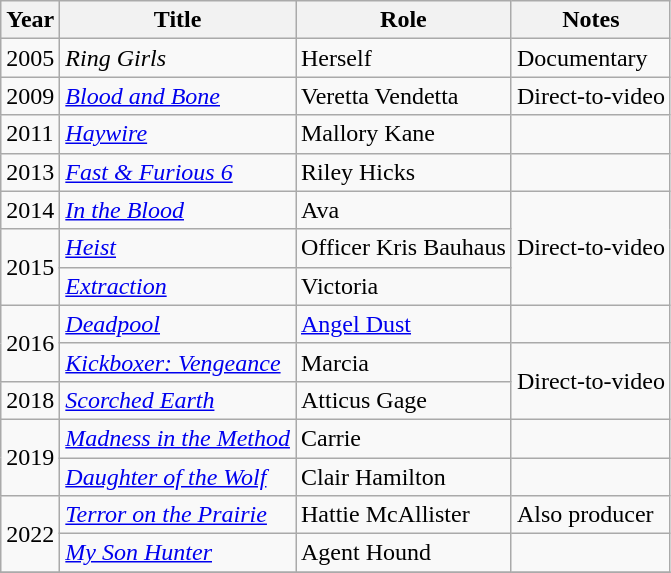<table class="wikitable sortable">
<tr>
<th>Year</th>
<th>Title</th>
<th>Role</th>
<th class="unsortable">Notes</th>
</tr>
<tr>
<td>2005</td>
<td><em>Ring Girls</em></td>
<td>Herself</td>
<td>Documentary</td>
</tr>
<tr>
<td>2009</td>
<td><em><a href='#'>Blood and Bone</a></em></td>
<td>Veretta Vendetta</td>
<td>Direct-to-video</td>
</tr>
<tr>
<td>2011</td>
<td><em><a href='#'>Haywire</a></em></td>
<td>Mallory Kane</td>
<td></td>
</tr>
<tr>
<td>2013</td>
<td><em><a href='#'>Fast & Furious 6</a></em></td>
<td>Riley Hicks</td>
<td></td>
</tr>
<tr>
<td>2014</td>
<td><em><a href='#'>In the Blood</a></em></td>
<td>Ava</td>
<td rowspan="3">Direct-to-video</td>
</tr>
<tr>
<td rowspan="2">2015</td>
<td><em><a href='#'>Heist</a></em></td>
<td>Officer Kris Bauhaus</td>
</tr>
<tr>
<td><em><a href='#'>Extraction</a></em></td>
<td>Victoria</td>
</tr>
<tr>
<td rowspan="2">2016</td>
<td><em><a href='#'>Deadpool</a></em></td>
<td><a href='#'>Angel Dust</a></td>
<td></td>
</tr>
<tr>
<td><em><a href='#'>Kickboxer: Vengeance</a></em></td>
<td>Marcia</td>
<td rowspan="2">Direct-to-video</td>
</tr>
<tr>
<td>2018</td>
<td><em><a href='#'>Scorched Earth</a></em></td>
<td>Atticus Gage</td>
</tr>
<tr>
<td rowspan="2">2019</td>
<td><em><a href='#'>Madness in the Method</a></em></td>
<td>Carrie</td>
<td></td>
</tr>
<tr>
<td><em><a href='#'>Daughter of the Wolf</a></em></td>
<td>Clair Hamilton</td>
<td></td>
</tr>
<tr>
<td rowspan="2">2022</td>
<td><em><a href='#'>Terror on the Prairie</a></em></td>
<td>Hattie McAllister</td>
<td>Also producer</td>
</tr>
<tr>
<td><em><a href='#'>My Son Hunter</a></em></td>
<td>Agent Hound</td>
<td></td>
</tr>
<tr>
</tr>
</table>
